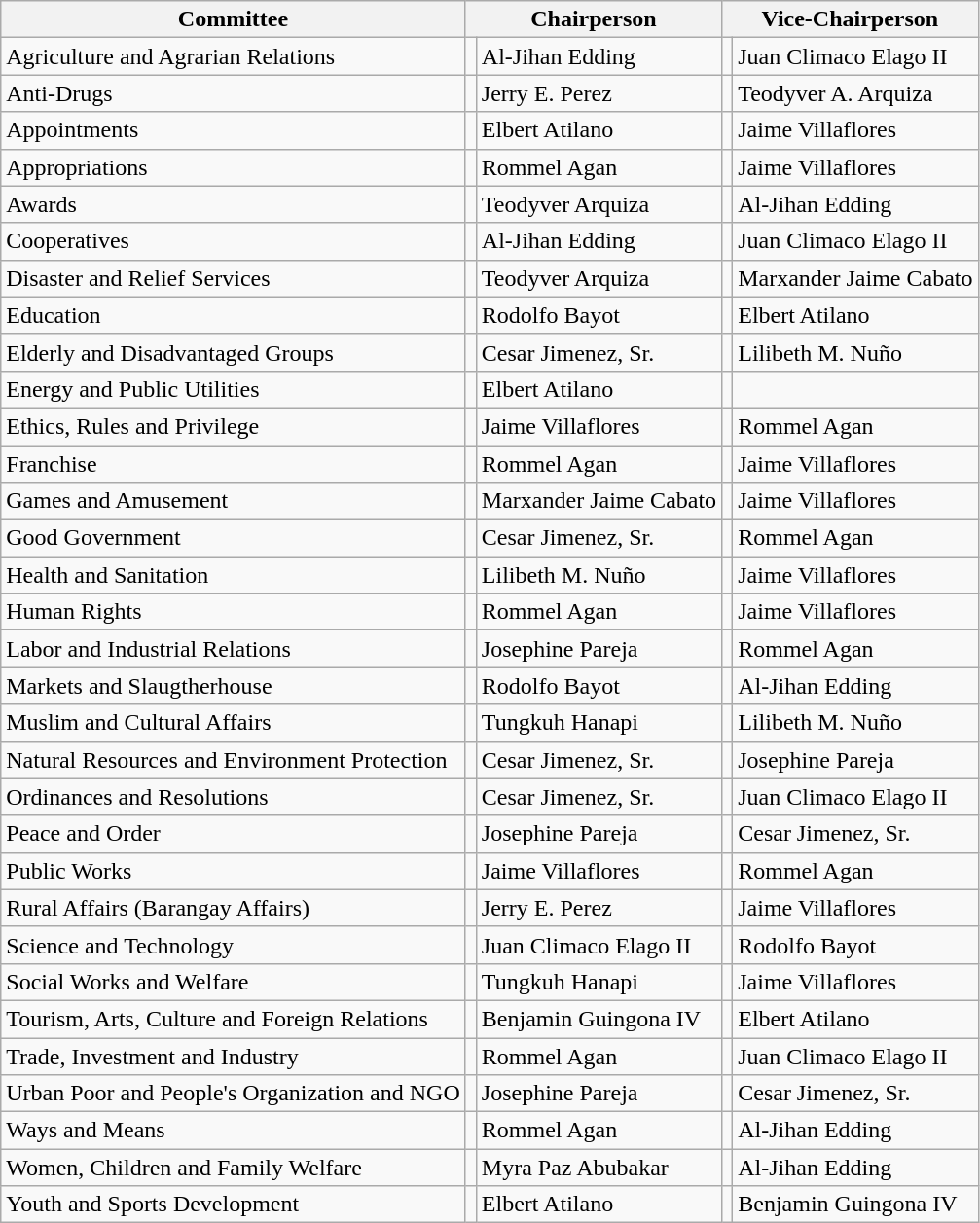<table class="wikitable sortable">
<tr>
<th>Committee</th>
<th colspan=2>Chairperson</th>
<th colspan=2>Vice-Chairperson</th>
</tr>
<tr>
<td>Agriculture and Agrarian Relations</td>
<td bgcolor=></td>
<td>Al-Jihan Edding</td>
<td bgcolor=></td>
<td>Juan Climaco Elago II</td>
</tr>
<tr>
<td>Anti-Drugs</td>
<td bgcolor=></td>
<td>Jerry E. Perez</td>
<td bgcolor=></td>
<td>Teodyver A. Arquiza</td>
</tr>
<tr>
<td>Appointments</td>
<td bgcolor=></td>
<td>Elbert Atilano</td>
<td bgcolor=></td>
<td>Jaime Villaflores</td>
</tr>
<tr>
<td>Appropriations</td>
<td bgcolor=></td>
<td>Rommel Agan</td>
<td bgcolor=></td>
<td>Jaime Villaflores</td>
</tr>
<tr>
<td>Awards</td>
<td bgcolor=></td>
<td>Teodyver Arquiza</td>
<td bgcolor=></td>
<td>Al-Jihan Edding</td>
</tr>
<tr>
<td>Cooperatives</td>
<td bgcolor=></td>
<td>Al-Jihan Edding</td>
<td bgcolor=></td>
<td>Juan Climaco Elago II</td>
</tr>
<tr>
<td>Disaster and Relief Services</td>
<td bgcolor=></td>
<td>Teodyver Arquiza</td>
<td bgcolor=></td>
<td>Marxander Jaime Cabato</td>
</tr>
<tr>
<td>Education</td>
<td bgcolor=></td>
<td>Rodolfo Bayot</td>
<td bgcolor=></td>
<td>Elbert Atilano</td>
</tr>
<tr>
<td>Elderly and Disadvantaged Groups</td>
<td bgcolor=></td>
<td>Cesar Jimenez, Sr.</td>
<td bgcolor=></td>
<td>Lilibeth M. Nuño</td>
</tr>
<tr>
<td>Energy and Public Utilities</td>
<td bgcolor=></td>
<td>Elbert Atilano</td>
<td></td>
<td></td>
</tr>
<tr>
<td>Ethics, Rules and Privilege</td>
<td bgcolor=></td>
<td>Jaime Villaflores</td>
<td bgcolor=></td>
<td>Rommel Agan</td>
</tr>
<tr>
<td>Franchise</td>
<td bgcolor=></td>
<td>Rommel Agan</td>
<td bgcolor=></td>
<td>Jaime Villaflores</td>
</tr>
<tr>
<td>Games and Amusement</td>
<td bgcolor=></td>
<td>Marxander Jaime Cabato</td>
<td bgcolor=></td>
<td>Jaime Villaflores</td>
</tr>
<tr>
<td>Good Government</td>
<td bgcolor=></td>
<td>Cesar Jimenez, Sr.</td>
<td bgcolor=></td>
<td>Rommel Agan</td>
</tr>
<tr>
<td>Health and Sanitation</td>
<td bgcolor=></td>
<td>Lilibeth M. Nuño</td>
<td bgcolor=></td>
<td>Jaime Villaflores</td>
</tr>
<tr>
<td>Human Rights</td>
<td bgcolor=></td>
<td>Rommel Agan</td>
<td bgcolor=></td>
<td>Jaime Villaflores</td>
</tr>
<tr>
<td>Labor and Industrial Relations</td>
<td bgcolor=></td>
<td>Josephine Pareja</td>
<td bgcolor=></td>
<td>Rommel Agan</td>
</tr>
<tr>
<td>Markets and Slaugtherhouse</td>
<td bgcolor=></td>
<td>Rodolfo Bayot</td>
<td bgcolor=></td>
<td>Al-Jihan Edding</td>
</tr>
<tr>
<td>Muslim and Cultural Affairs</td>
<td bgcolor=></td>
<td>Tungkuh Hanapi</td>
<td bgcolor=></td>
<td>Lilibeth M. Nuño</td>
</tr>
<tr>
<td>Natural Resources and Environment Protection</td>
<td bgcolor=></td>
<td>Cesar Jimenez, Sr.</td>
<td bgcolor=></td>
<td>Josephine Pareja</td>
</tr>
<tr>
<td>Ordinances and Resolutions</td>
<td bgcolor=></td>
<td>Cesar Jimenez, Sr.</td>
<td bgcolor=></td>
<td>Juan Climaco Elago II</td>
</tr>
<tr>
<td>Peace and Order</td>
<td bgcolor=></td>
<td>Josephine Pareja</td>
<td bgcolor=></td>
<td>Cesar Jimenez, Sr.</td>
</tr>
<tr>
<td>Public Works</td>
<td bgcolor=></td>
<td>Jaime Villaflores</td>
<td bgcolor=></td>
<td>Rommel Agan</td>
</tr>
<tr>
<td>Rural Affairs (Barangay Affairs)</td>
<td bgcolor=></td>
<td>Jerry E. Perez</td>
<td bgcolor=></td>
<td>Jaime Villaflores</td>
</tr>
<tr>
<td>Science and Technology</td>
<td bgcolor=></td>
<td>Juan Climaco Elago II</td>
<td bgcolor=></td>
<td>Rodolfo Bayot</td>
</tr>
<tr>
<td>Social Works and Welfare</td>
<td bgcolor=></td>
<td>Tungkuh Hanapi</td>
<td bgcolor=></td>
<td>Jaime Villaflores</td>
</tr>
<tr>
<td>Tourism, Arts, Culture and Foreign Relations</td>
<td bgcolor=></td>
<td>Benjamin Guingona IV</td>
<td bgcolor=></td>
<td>Elbert Atilano</td>
</tr>
<tr>
<td>Trade, Investment and Industry</td>
<td bgcolor=></td>
<td>Rommel Agan</td>
<td bgcolor=></td>
<td>Juan Climaco Elago II</td>
</tr>
<tr>
<td>Urban Poor and People's Organization and NGO</td>
<td bgcolor=></td>
<td>Josephine Pareja</td>
<td bgcolor=></td>
<td>Cesar Jimenez, Sr.</td>
</tr>
<tr>
<td>Ways and Means</td>
<td bgcolor=></td>
<td>Rommel Agan</td>
<td bgcolor=></td>
<td>Al-Jihan Edding</td>
</tr>
<tr>
<td>Women, Children and Family Welfare</td>
<td bgcolor=></td>
<td>Myra Paz Abubakar</td>
<td bgcolor=></td>
<td>Al-Jihan Edding</td>
</tr>
<tr>
<td>Youth and Sports Development</td>
<td bgcolor=></td>
<td>Elbert Atilano</td>
<td bgcolor=></td>
<td>Benjamin Guingona IV</td>
</tr>
</table>
